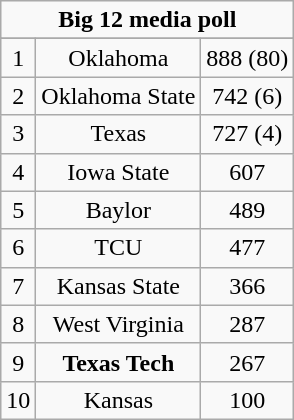<table class="wikitable" style="display: inline-table;">
<tr>
<td align="center" Colspan="3"><strong>Big 12 media poll</strong></td>
</tr>
<tr align="center">
</tr>
<tr align="center">
<td>1</td>
<td>Oklahoma</td>
<td>888 (80)</td>
</tr>
<tr align="center">
<td>2</td>
<td>Oklahoma State</td>
<td>742 (6)</td>
</tr>
<tr align="center">
<td>3</td>
<td>Texas</td>
<td>727 (4)</td>
</tr>
<tr align="center">
<td>4</td>
<td>Iowa State</td>
<td>607</td>
</tr>
<tr align="center">
<td>5</td>
<td>Baylor</td>
<td>489</td>
</tr>
<tr align="center">
<td>6</td>
<td>TCU</td>
<td>477</td>
</tr>
<tr align="center">
<td>7</td>
<td>Kansas State</td>
<td>366</td>
</tr>
<tr align="center">
<td>8</td>
<td>West Virginia</td>
<td>287</td>
</tr>
<tr align="center">
<td>9</td>
<td><strong>Texas Tech</strong></td>
<td>267</td>
</tr>
<tr align="center">
<td>10</td>
<td>Kansas</td>
<td>100</td>
</tr>
</table>
